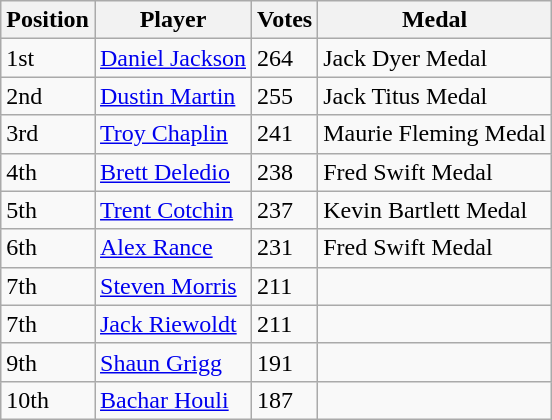<table class="wikitable">
<tr>
<th>Position</th>
<th>Player</th>
<th>Votes</th>
<th>Medal</th>
</tr>
<tr>
<td>1st</td>
<td><a href='#'>Daniel Jackson</a></td>
<td>264</td>
<td>Jack Dyer Medal</td>
</tr>
<tr>
<td>2nd</td>
<td><a href='#'>Dustin Martin</a></td>
<td>255</td>
<td>Jack Titus Medal</td>
</tr>
<tr>
<td>3rd</td>
<td><a href='#'>Troy Chaplin</a></td>
<td>241</td>
<td>Maurie Fleming Medal</td>
</tr>
<tr>
<td>4th</td>
<td><a href='#'>Brett Deledio</a></td>
<td>238</td>
<td>Fred Swift Medal</td>
</tr>
<tr>
<td>5th</td>
<td><a href='#'>Trent Cotchin</a></td>
<td>237</td>
<td>Kevin Bartlett Medal</td>
</tr>
<tr>
<td>6th</td>
<td><a href='#'>Alex Rance</a></td>
<td>231</td>
<td>Fred Swift Medal</td>
</tr>
<tr>
<td>7th</td>
<td><a href='#'>Steven Morris</a></td>
<td>211</td>
<td></td>
</tr>
<tr>
<td>7th</td>
<td><a href='#'>Jack Riewoldt</a></td>
<td>211</td>
<td></td>
</tr>
<tr>
<td>9th</td>
<td><a href='#'>Shaun Grigg</a></td>
<td>191</td>
<td></td>
</tr>
<tr>
<td>10th</td>
<td><a href='#'>Bachar Houli</a></td>
<td>187</td>
<td></td>
</tr>
</table>
